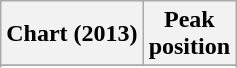<table class="wikitable sortable plainrowheaders" style="text-align:center">
<tr>
<th scope="col">Chart (2013)</th>
<th scope="col">Peak<br> position</th>
</tr>
<tr>
</tr>
<tr>
</tr>
<tr>
</tr>
<tr>
</tr>
<tr>
</tr>
<tr>
</tr>
</table>
